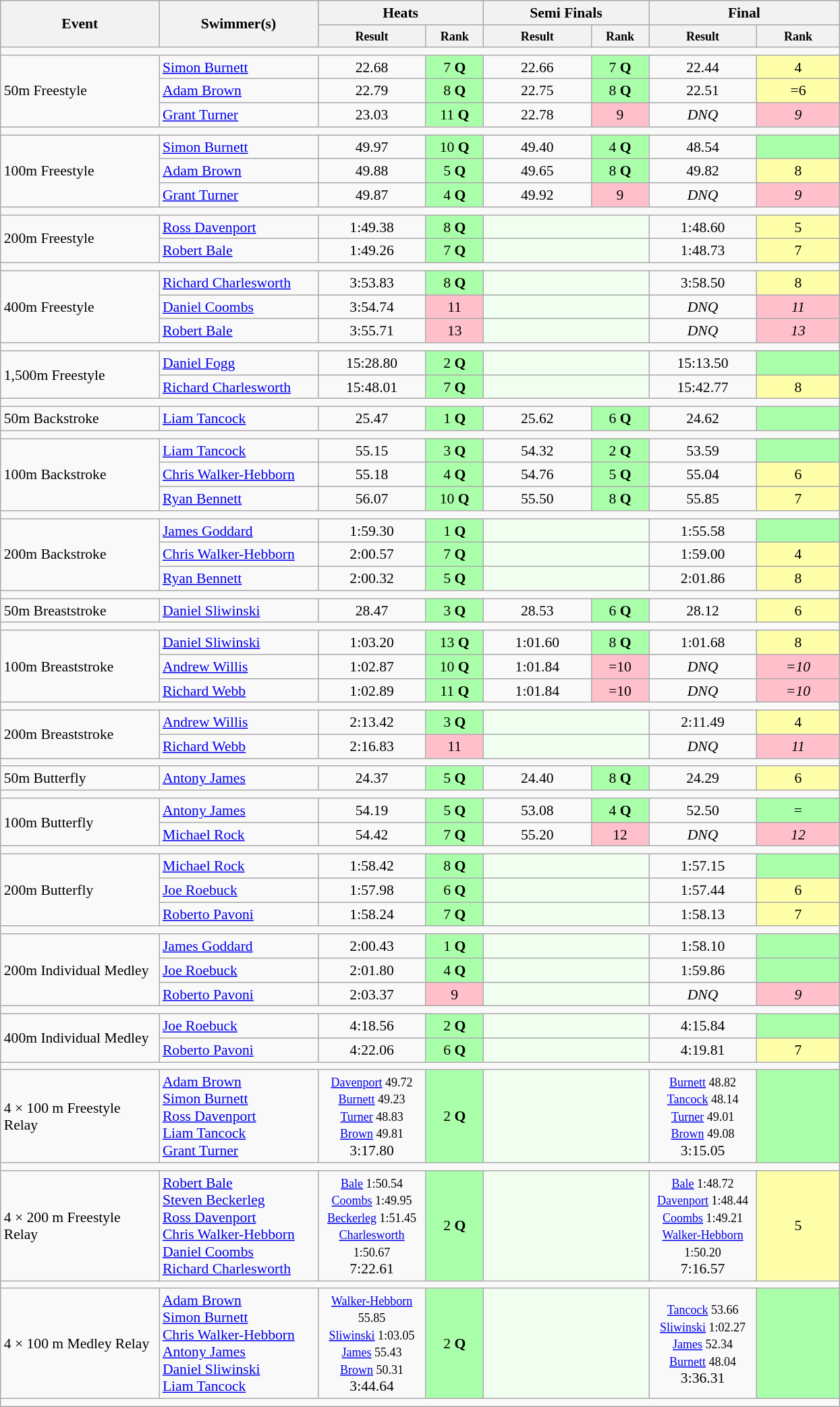<table class=wikitable style="font-size:90%">
<tr>
<th rowspan="2" style="width:150px;">Event</th>
<th rowspan="2" style="width:150px;">Swimmer(s)</th>
<th colspan="2" style="width:150px;">Heats</th>
<th colspan="2" style="width:150px;">Semi Finals</th>
<th colspan="2" style="width:175px;">Final</th>
</tr>
<tr>
<th style="line-height:1em; width:100px;"><small>Result</small></th>
<th style="line-height:1em; width:50px;"><small>Rank</small></th>
<th style="line-height:1em; width:100px;"><small>Result</small></th>
<th style="line-height:1em; width:50px;"><small>Rank</small></th>
<th style="line-height:1em; width:100px;"><small>Result</small></th>
<th style="line-height:1em; width:75px;"><small>Rank</small></th>
</tr>
<tr>
<td colspan="8" style="height:1px;;"></td>
</tr>
<tr>
<td rowspan=3>50m Freestyle</td>
<td><a href='#'>Simon Burnett</a></td>
<td style="text-align:center;">22.68</td>
<td style="text-align:center; background:#afa;">7 <strong>Q</strong></td>
<td style="text-align:center;">22.66</td>
<td style="text-align:center; background:#afa;">7 <strong>Q</strong></td>
<td style="text-align:center;">22.44</td>
<td style="text-align:center; background:#ffa;">4</td>
</tr>
<tr>
<td><a href='#'>Adam Brown</a></td>
<td style="text-align:center;">22.79</td>
<td style="text-align:center; background:#afa;">8 <strong>Q</strong></td>
<td style="text-align:center;">22.75</td>
<td style="text-align:center; background:#afa;">8 <strong>Q</strong></td>
<td style="text-align:center;">22.51</td>
<td style="text-align:center; background:#ffa;">=6</td>
</tr>
<tr>
<td><a href='#'>Grant Turner</a></td>
<td style="text-align:center;">23.03</td>
<td style="text-align:center; background:#afa;">11 <strong>Q</strong></td>
<td style="text-align:center;">22.78</td>
<td style="text-align:center; background:pink;">9</td>
<td style="text-align:center;"><em>DNQ</em></td>
<td style="text-align:center; background:pink;"><em>9</em></td>
</tr>
<tr>
<td colspan="8" style="height:1px;;"></td>
</tr>
<tr>
<td rowspan=3>100m Freestyle</td>
<td><a href='#'>Simon Burnett</a></td>
<td style="text-align:center;">49.97</td>
<td style="text-align:center; background:#afa;">10 <strong>Q</strong></td>
<td style="text-align:center;">49.40</td>
<td style="text-align:center; background:#afa;">4 <strong>Q</strong></td>
<td style="text-align:center;">48.54</td>
<td style="text-align:center; background:#afa;"></td>
</tr>
<tr>
<td><a href='#'>Adam Brown</a></td>
<td style="text-align:center;">49.88</td>
<td style="text-align:center; background:#afa;">5 <strong>Q</strong></td>
<td style="text-align:center;">49.65</td>
<td style="text-align:center; background:#afa;">8 <strong>Q</strong></td>
<td style="text-align:center;">49.82</td>
<td style="text-align:center; background:#ffa;">8</td>
</tr>
<tr>
<td><a href='#'>Grant Turner</a></td>
<td style="text-align:center;">49.87</td>
<td style="text-align:center; background:#afa;">4 <strong>Q</strong></td>
<td style="text-align:center;">49.92</td>
<td style="text-align:center; background:pink;">9</td>
<td style="text-align:center;"><em>DNQ</em></td>
<td style="text-align:center; background:pink;"><em>9</em></td>
</tr>
<tr>
<td colspan="8" style="height:1px;;"></td>
</tr>
<tr>
<td rowspan=2>200m Freestyle</td>
<td><a href='#'>Ross Davenport</a></td>
<td style="text-align:center;">1:49.38</td>
<td style="text-align:center; background:#afa;">8 <strong>Q</strong></td>
<td colspan="2" style="background:honeydew;"></td>
<td style="text-align:center;">1:48.60</td>
<td style="text-align:center; background:#ffa;">5</td>
</tr>
<tr>
<td><a href='#'>Robert Bale</a></td>
<td style="text-align:center;">1:49.26</td>
<td style="text-align:center; background:#afa;">7 <strong>Q</strong></td>
<td colspan="2" style="background:honeydew;"></td>
<td style="text-align:center;">1:48.73</td>
<td style="text-align:center; background:#ffa;">7</td>
</tr>
<tr>
<td colspan="8" style="height:1px;;"></td>
</tr>
<tr>
<td rowspan=3>400m Freestyle</td>
<td><a href='#'>Richard Charlesworth</a></td>
<td style="text-align:center;">3:53.83</td>
<td style="text-align:center; background:#afa;">8 <strong>Q</strong></td>
<td colspan="2" style="background:honeydew;"></td>
<td style="text-align:center;">3:58.50</td>
<td style="text-align:center; background:#ffa;">8</td>
</tr>
<tr>
<td><a href='#'>Daniel Coombs</a></td>
<td style="text-align:center;">3:54.74</td>
<td style="text-align:center; background:pink;">11</td>
<td colspan="2" style="background:honeydew;"></td>
<td style="text-align:center;"><em>DNQ</em></td>
<td style="text-align:center; background:pink;"><em>11</em></td>
</tr>
<tr>
<td><a href='#'>Robert Bale</a></td>
<td style="text-align:center;">3:55.71</td>
<td style="text-align:center; background:pink;">13</td>
<td colspan="2" style="background:honeydew;"></td>
<td style="text-align:center;"><em>DNQ</em></td>
<td style="text-align:center; background:pink;"><em>13</em></td>
</tr>
<tr>
<td colspan="8" style="height:1px;;"></td>
</tr>
<tr>
<td rowspan=2>1,500m Freestyle</td>
<td><a href='#'>Daniel Fogg</a></td>
<td style="text-align:center;">15:28.80</td>
<td style="text-align:center; background:#afa;">2 <strong>Q</strong></td>
<td colspan="2" style="background:honeydew;"></td>
<td style="text-align:center;">15:13.50</td>
<td style="text-align:center; background:#afa;"></td>
</tr>
<tr>
<td><a href='#'>Richard Charlesworth</a></td>
<td style="text-align:center;">15:48.01</td>
<td style="text-align:center; background:#afa;">7 <strong>Q</strong></td>
<td colspan="2" style="background:honeydew;"></td>
<td style="text-align:center;">15:42.77</td>
<td style="text-align:center; background:#ffa;">8</td>
</tr>
<tr>
<td colspan="8" style="height:1px;;"></td>
</tr>
<tr>
<td>50m Backstroke</td>
<td><a href='#'>Liam Tancock</a></td>
<td style="text-align:center;">25.47</td>
<td style="text-align:center; background:#afa;">1 <strong>Q</strong></td>
<td style="text-align:center;">25.62</td>
<td style="text-align:center; background:#afa;">6 <strong>Q</strong></td>
<td style="text-align:center;">24.62</td>
<td style="text-align:center; background:#afa;"></td>
</tr>
<tr>
<td colspan="8" style="height:1px;;"></td>
</tr>
<tr>
<td rowspan=3>100m Backstroke</td>
<td><a href='#'>Liam Tancock</a></td>
<td style="text-align:center;">55.15</td>
<td style="text-align:center; background:#afa;">3 <strong>Q</strong></td>
<td style="text-align:center;">54.32</td>
<td style="text-align:center; background:#afa;">2 <strong>Q</strong></td>
<td style="text-align:center;">53.59</td>
<td style="text-align:center; background:#afa;"></td>
</tr>
<tr>
<td><a href='#'>Chris Walker-Hebborn</a></td>
<td style="text-align:center;">55.18</td>
<td style="text-align:center; background:#afa;">4 <strong>Q</strong></td>
<td style="text-align:center;">54.76</td>
<td style="text-align:center; background:#afa;">5 <strong>Q</strong></td>
<td style="text-align:center;">55.04</td>
<td style="text-align:center; background:#ffa;">6</td>
</tr>
<tr>
<td><a href='#'>Ryan Bennett</a></td>
<td style="text-align:center;">56.07</td>
<td style="text-align:center; background:#afa;">10 <strong>Q</strong></td>
<td style="text-align:center;">55.50</td>
<td style="text-align:center; background:#afa;">8 <strong>Q</strong></td>
<td style="text-align:center;">55.85</td>
<td style="text-align:center; background:#ffa;">7</td>
</tr>
<tr>
<td colspan="8" style="height:1px;;"></td>
</tr>
<tr>
<td rowspan=3>200m Backstroke</td>
<td><a href='#'>James Goddard</a></td>
<td style="text-align:center;">1:59.30</td>
<td style="text-align:center; background:#afa;">1 <strong>Q</strong></td>
<td colspan="2" style="background:honeydew;"></td>
<td style="text-align:center;">1:55.58</td>
<td style="text-align:center; background:#afa;"></td>
</tr>
<tr>
<td><a href='#'>Chris Walker-Hebborn</a></td>
<td style="text-align:center;">2:00.57</td>
<td style="text-align:center; background:#afa;">7 <strong>Q</strong></td>
<td colspan="2" style="background:honeydew;"></td>
<td style="text-align:center;">1:59.00</td>
<td style="text-align:center; background:#ffa;">4</td>
</tr>
<tr>
<td><a href='#'>Ryan Bennett</a></td>
<td style="text-align:center;">2:00.32</td>
<td style="text-align:center; background:#afa;">5 <strong>Q</strong></td>
<td colspan="2" style="background:honeydew;"></td>
<td style="text-align:center;">2:01.86</td>
<td style="text-align:center; background:#ffa;">8</td>
</tr>
<tr>
<td colspan="8" style="height:1px;;"></td>
</tr>
<tr>
<td>50m Breaststroke</td>
<td><a href='#'>Daniel Sliwinski</a></td>
<td style="text-align:center;">28.47</td>
<td style="text-align:center; background:#afa;">3 <strong>Q</strong></td>
<td style="text-align:center;">28.53</td>
<td style="text-align:center; background:#afa;">6 <strong>Q</strong></td>
<td style="text-align:center;">28.12</td>
<td style="text-align:center; background:#ffa;">6</td>
</tr>
<tr>
<td colspan="8" style="height:1px;;"></td>
</tr>
<tr>
<td rowspan=3>100m Breaststroke</td>
<td><a href='#'>Daniel Sliwinski</a></td>
<td style="text-align:center;">1:03.20</td>
<td style="text-align:center; background:#afa;">13 <strong>Q</strong></td>
<td style="text-align:center;">1:01.60</td>
<td style="text-align:center; background:#afa;">8 <strong>Q</strong></td>
<td style="text-align:center;">1:01.68</td>
<td style="text-align:center; background:#ffa;">8</td>
</tr>
<tr>
<td><a href='#'>Andrew Willis</a></td>
<td style="text-align:center;">1:02.87</td>
<td style="text-align:center; background:#afa;">10 <strong>Q</strong></td>
<td style="text-align:center;">1:01.84</td>
<td style="text-align:center; background:pink;">=10</td>
<td style="text-align:center;"><em>DNQ</em></td>
<td style="text-align:center; background:pink;"><em>=10</em></td>
</tr>
<tr>
<td><a href='#'>Richard Webb</a></td>
<td style="text-align:center;">1:02.89</td>
<td style="text-align:center; background:#afa;">11 <strong>Q</strong></td>
<td style="text-align:center;">1:01.84</td>
<td style="text-align:center; background:pink;">=10</td>
<td style="text-align:center;"><em>DNQ</em></td>
<td style="text-align:center; background:pink;"><em>=10</em></td>
</tr>
<tr>
<td colspan="8" style="height:1px;;"></td>
</tr>
<tr>
<td rowspan=2>200m Breaststroke</td>
<td><a href='#'>Andrew Willis</a></td>
<td style="text-align:center;">2:13.42</td>
<td style="text-align:center; background:#afa;">3 <strong>Q</strong></td>
<td colspan="2" style="background:honeydew;"></td>
<td style="text-align:center;">2:11.49</td>
<td style="text-align:center; background:#ffa;">4</td>
</tr>
<tr>
<td><a href='#'>Richard Webb</a></td>
<td style="text-align:center;">2:16.83</td>
<td style="text-align:center; background:pink;">11</td>
<td colspan="2" style="background:honeydew;"></td>
<td style="text-align:center;"><em>DNQ</em></td>
<td style="text-align:center; background:pink;"><em>11</em></td>
</tr>
<tr>
<td colspan="8" style="height:1px;;"></td>
</tr>
<tr>
<td>50m Butterfly</td>
<td><a href='#'>Antony James</a></td>
<td style="text-align:center;">24.37</td>
<td style="text-align:center; background:#afa;">5 <strong>Q</strong></td>
<td style="text-align:center;">24.40</td>
<td style="text-align:center; background:#afa;">8 <strong>Q</strong></td>
<td style="text-align:center;">24.29</td>
<td style="text-align:center; background:#ffa;">6</td>
</tr>
<tr>
<td colspan="8" style="height:1px;;"></td>
</tr>
<tr>
<td rowspan=2>100m Butterfly</td>
<td><a href='#'>Antony James</a></td>
<td style="text-align:center;">54.19</td>
<td style="text-align:center; background:#afa;">5 <strong>Q</strong></td>
<td style="text-align:center;">53.08</td>
<td style="text-align:center; background:#afa;">4 <strong>Q</strong></td>
<td style="text-align:center;">52.50</td>
<td style="text-align:center; background:#afa;">=</td>
</tr>
<tr>
<td><a href='#'>Michael Rock</a></td>
<td style="text-align:center;">54.42</td>
<td style="text-align:center; background:#afa;">7 <strong>Q</strong></td>
<td style="text-align:center;">55.20</td>
<td style="text-align:center; background:pink;">12</td>
<td style="text-align:center;"><em>DNQ</em></td>
<td style="text-align:center; background:pink;"><em>12</em></td>
</tr>
<tr>
<td colspan="8" style="height:1px;;"></td>
</tr>
<tr>
<td rowspan=3>200m Butterfly</td>
<td><a href='#'>Michael Rock</a></td>
<td style="text-align:center;">1:58.42</td>
<td style="text-align:center; background:#afa;">8 <strong>Q</strong></td>
<td colspan="2" style="background:honeydew;"></td>
<td style="text-align:center;">1:57.15</td>
<td style="text-align:center; background:#afa;"></td>
</tr>
<tr>
<td><a href='#'>Joe Roebuck</a></td>
<td style="text-align:center;">1:57.98</td>
<td style="text-align:center; background:#afa;">6 <strong>Q</strong></td>
<td colspan="2" style="background:honeydew;"></td>
<td style="text-align:center;">1:57.44</td>
<td style="text-align:center; background:#ffa;">6</td>
</tr>
<tr>
<td><a href='#'>Roberto Pavoni</a></td>
<td style="text-align:center;">1:58.24</td>
<td style="text-align:center; background:#afa;">7 <strong>Q</strong></td>
<td colspan="2" style="background:honeydew;"></td>
<td style="text-align:center;">1:58.13</td>
<td style="text-align:center; background:#ffa;">7</td>
</tr>
<tr>
<td colspan="8" style="height:1px;;"></td>
</tr>
<tr>
<td rowspan=3>200m Individual Medley</td>
<td><a href='#'>James Goddard</a></td>
<td style="text-align:center;">2:00.43</td>
<td style="text-align:center; background:#afa;">1 <strong>Q</strong></td>
<td colspan="2" style="background:honeydew;"></td>
<td style="text-align:center;">1:58.10</td>
<td style="text-align:center; background:#afa;"></td>
</tr>
<tr>
<td><a href='#'>Joe Roebuck</a></td>
<td style="text-align:center;">2:01.80</td>
<td style="text-align:center; background:#afa;">4 <strong>Q</strong></td>
<td colspan="2" style="background:honeydew;"></td>
<td style="text-align:center;">1:59.86</td>
<td style="text-align:center; background:#afa;"></td>
</tr>
<tr>
<td><a href='#'>Roberto Pavoni</a></td>
<td style="text-align:center;">2:03.37</td>
<td style="text-align:center; background:pink;">9</td>
<td colspan="2" style="background:honeydew;"></td>
<td style="text-align:center;"><em>DNQ</em></td>
<td style="text-align:center; background:pink;"><em>9</em></td>
</tr>
<tr>
<td colspan="8" style="height:1px;;"></td>
</tr>
<tr>
<td rowspan=2>400m Individual Medley</td>
<td><a href='#'>Joe Roebuck</a></td>
<td style="text-align:center;">4:18.56</td>
<td style="text-align:center; background:#afa;">2 <strong>Q</strong></td>
<td colspan="2" style="background:honeydew;"></td>
<td style="text-align:center;">4:15.84</td>
<td style="text-align:center; background:#afa;"></td>
</tr>
<tr>
<td><a href='#'>Roberto Pavoni</a></td>
<td style="text-align:center;">4:22.06</td>
<td style="text-align:center; background:#afa;">6 <strong>Q</strong></td>
<td colspan="2" style="background:honeydew;"></td>
<td style="text-align:center;">4:19.81</td>
<td style="text-align:center; background:#ffa;">7</td>
</tr>
<tr>
<td colspan="8" style="height:1px;;"></td>
</tr>
<tr>
<td>4 × 100 m Freestyle Relay</td>
<td><a href='#'>Adam Brown</a><br><a href='#'>Simon Burnett</a><br><a href='#'>Ross Davenport</a><br><a href='#'>Liam Tancock</a><br><a href='#'>Grant Turner</a></td>
<td style="text-align:center;"><small><a href='#'>Davenport</a> 49.72<br><a href='#'>Burnett</a> 49.23<br><a href='#'>Turner</a> 48.83<br><a href='#'>Brown</a> 49.81</small><br>3:17.80</td>
<td style="text-align:center; background:#afa;">2 <strong>Q</strong></td>
<td colspan="2" style="background:honeydew;"></td>
<td style="text-align:center;"><small><a href='#'>Burnett</a> 48.82<br><a href='#'>Tancock</a> 48.14<br><a href='#'>Turner</a> 49.01<br><a href='#'>Brown</a> 49.08</small><br>3:15.05</td>
<td style="text-align:center; background:#afa;"></td>
</tr>
<tr>
<td colspan="8" style="height:1px;;"></td>
</tr>
<tr>
<td>4 × 200 m Freestyle Relay</td>
<td><a href='#'>Robert Bale</a><br><a href='#'>Steven Beckerleg</a><br><a href='#'>Ross Davenport</a><br><a href='#'>Chris Walker-Hebborn</a><br><a href='#'>Daniel Coombs</a><br><a href='#'>Richard Charlesworth</a></td>
<td style="text-align:center;"><small><a href='#'>Bale</a> 1:50.54<br><a href='#'>Coombs</a> 1:49.95<br><a href='#'>Beckerleg</a> 1:51.45<br><a href='#'>Charlesworth</a> 1:50.67</small><br>7:22.61</td>
<td style="text-align:center; background:#afa;">2 <strong>Q</strong></td>
<td colspan="2" style="background:honeydew;"></td>
<td style="text-align:center;"><small><a href='#'>Bale</a> 1:48.72<br><a href='#'>Davenport</a> 1:48.44<br><a href='#'>Coombs</a> 1:49.21<br><a href='#'>Walker-Hebborn</a> 1:50.20</small><br>7:16.57</td>
<td style="text-align:center; background:#ffa;">5</td>
</tr>
<tr>
<td colspan="8" style="height:1px;;"></td>
</tr>
<tr>
<td>4 × 100 m Medley Relay</td>
<td><a href='#'>Adam Brown</a><br><a href='#'>Simon Burnett</a><br><a href='#'>Chris Walker-Hebborn</a><br><a href='#'>Antony James</a><br><a href='#'>Daniel Sliwinski</a><br><a href='#'>Liam Tancock</a></td>
<td style="text-align:center;"><small><a href='#'>Walker-Hebborn</a> 55.85<br><a href='#'>Sliwinski</a> 1:03.05<br><a href='#'>James</a> 55.43<br><a href='#'>Brown</a> 50.31</small><br>3:44.64</td>
<td style="text-align:center; background:#afa;">2 <strong>Q</strong></td>
<td colspan="2" style="background:honeydew;"></td>
<td style="text-align:center;"><small><a href='#'>Tancock</a> 53.66<br><a href='#'>Sliwinski</a> 1:02.27<br><a href='#'>James</a> 52.34<br><a href='#'>Burnett</a> 48.04</small><br>3:36.31</td>
<td style="text-align:center; background:#afa;"></td>
</tr>
<tr>
<td colspan="8" style="height:1px;;"></td>
</tr>
</table>
